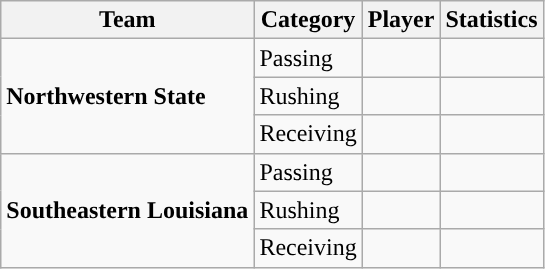<table class="wikitable" style="float: left;">
<tr>
<th>Team</th>
<th>Category</th>
<th>Player</th>
<th>Statistics</th>
</tr>
<tr>
<td rowspan=3><strong>Northwestern State</strong></td>
<td>Passing</td>
<td> </td>
<td> </td>
</tr>
<tr>
<td>Rushing</td>
<td> </td>
<td> </td>
</tr>
<tr>
<td>Receiving</td>
<td> </td>
<td> </td>
</tr>
<tr>
<td rowspan=3><strong>Southeastern Louisiana</strong></td>
<td>Passing</td>
<td> </td>
<td> </td>
</tr>
<tr>
<td>Rushing</td>
<td> </td>
<td> </td>
</tr>
<tr>
<td>Receiving</td>
<td> </td>
<td> </td>
</tr>
</table>
